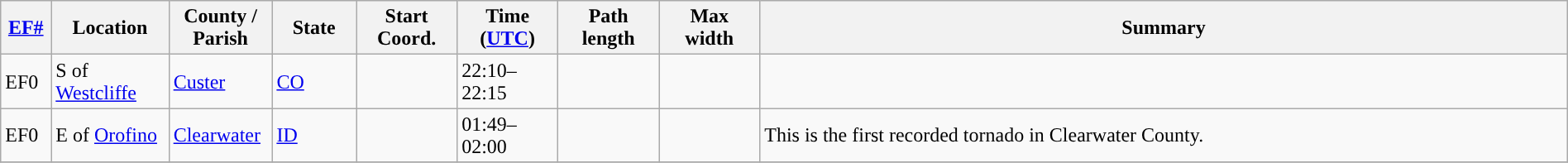<table class="wikitable sortable" style="width:100%;">
<tr>
<th scope="col"  style="width:3%; text-align:center;"><a href='#'>EF#</a></th>
<th scope="col"  style="width:7%; text-align:center;" class="unsortable">Location</th>
<th scope="col"  style="width:6%; text-align:center;" class="unsortable">County / Parish</th>
<th scope="col"  style="width:5%; text-align:center;">State</th>
<th scope="col"  style="width:6%; text-align:center;">Start Coord.</th>
<th scope="col"  style="width:6%; text-align:center;">Time (<a href='#'>UTC</a>)</th>
<th scope="col"  style="width:6%; text-align:center;">Path length</th>
<th scope="col"  style="width:6%; text-align:center;">Max width</th>
<th scope="col" class="unsortable" style="width:48%; text-align:center;">Summary</th>
</tr>
<tr>
<td>EF0</td>
<td>S of <a href='#'>Westcliffe</a></td>
<td><a href='#'>Custer</a></td>
<td><a href='#'>CO</a></td>
<td></td>
<td>22:10–22:15</td>
<td></td>
<td></td>
<td></td>
</tr>
<tr>
<td>EF0</td>
<td>E of <a href='#'>Orofino</a></td>
<td><a href='#'>Clearwater</a></td>
<td><a href='#'>ID</a></td>
<td></td>
<td>01:49–02:00</td>
<td></td>
<td></td>
<td>This is the first recorded tornado in Clearwater County.</td>
</tr>
<tr>
</tr>
</table>
